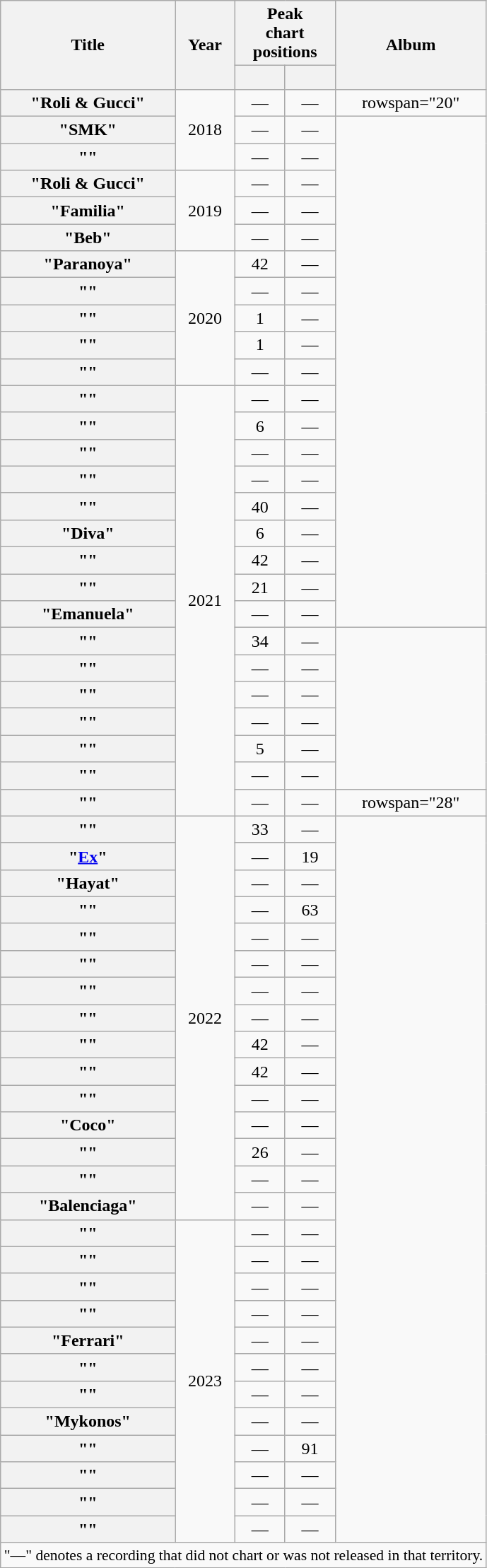<table class="wikitable plainrowheaders" style="text-align:center;">
<tr>
<th scope="col" rowspan="2">Title</th>
<th scope="col" rowspan="2">Year</th>
<th scope="col" colspan="2">Peak<br>chart<br>positions</th>
<th scope="col" rowspan="2">Album</th>
</tr>
<tr>
<th scope=col style="width:3em; font-size:85%;"><a href='#'></a><br></th>
<th scope=col style="width:3em; font-size:85%;"><a href='#'></a><br></th>
</tr>
<tr>
<th scope="row">"Roli & Gucci"</th>
<td rowspan="3">2018</td>
<td>—</td>
<td>—</td>
<td>rowspan="20" </td>
</tr>
<tr>
<th scope="row">"SMK"</th>
<td>—</td>
<td>—</td>
</tr>
<tr>
<th scope="row">""</th>
<td>—</td>
<td>—</td>
</tr>
<tr>
<th scope="row">"Roli & Gucci"</th>
<td rowspan="3">2019</td>
<td>—</td>
<td>—</td>
</tr>
<tr>
<th scope="row">"Familia"</th>
<td>—</td>
<td>—</td>
</tr>
<tr>
<th scope="row">"Beb"</th>
<td>—</td>
<td>—</td>
</tr>
<tr>
<th scope="row">"Paranoya"</th>
<td rowspan="5">2020</td>
<td>42</td>
<td>—</td>
</tr>
<tr>
<th scope="row">""</th>
<td>—</td>
<td>—</td>
</tr>
<tr>
<th scope="row">""</th>
<td>1</td>
<td>—</td>
</tr>
<tr>
<th scope="row">""<br></th>
<td>1</td>
<td>—</td>
</tr>
<tr>
<th scope="row">""<br></th>
<td>—</td>
<td>—</td>
</tr>
<tr>
<th scope="row">""</th>
<td rowspan="16">2021</td>
<td>—</td>
<td>—</td>
</tr>
<tr>
<th scope="row">""</th>
<td>6</td>
<td>—</td>
</tr>
<tr>
<th scope="row">""<br></th>
<td>—</td>
<td>—</td>
</tr>
<tr>
<th scope="row">""</th>
<td>—</td>
<td>—</td>
</tr>
<tr>
<th scope="row">""</th>
<td>40</td>
<td>—</td>
</tr>
<tr>
<th scope="row">"Diva"</th>
<td>6</td>
<td>—</td>
</tr>
<tr>
<th scope="row">""<br></th>
<td>42</td>
<td>—</td>
</tr>
<tr>
<th scope="row">""<br></th>
<td>21</td>
<td>—</td>
</tr>
<tr>
<th scope="row">"Emanuela"<br></th>
<td>—</td>
<td>—</td>
</tr>
<tr>
<th scope="row">""</th>
<td>34</td>
<td>—</td>
<td rowspan="6"></td>
</tr>
<tr>
<th scope="row">""<br></th>
<td>—</td>
<td>—</td>
</tr>
<tr>
<th scope="row">""<br></th>
<td>—</td>
<td>—</td>
</tr>
<tr>
<th scope="row">""<br></th>
<td>—</td>
<td>—</td>
</tr>
<tr>
<th scope="row">""<br></th>
<td>5</td>
<td>—</td>
</tr>
<tr>
<th scope="row">""<br></th>
<td>—</td>
<td>—</td>
</tr>
<tr>
<th scope="row">""<br></th>
<td>—</td>
<td>—</td>
<td>rowspan="28" </td>
</tr>
<tr>
<th scope="row">""</th>
<td rowspan="15">2022</td>
<td>33</td>
<td>—</td>
</tr>
<tr>
<th scope="row">"<a href='#'>Ex</a>"<br></th>
<td>—</td>
<td>19</td>
</tr>
<tr>
<th scope="row">"Hayat"<br></th>
<td>—</td>
<td>—</td>
</tr>
<tr>
<th scope="row">""<br></th>
<td>—</td>
<td>63</td>
</tr>
<tr>
<th scope="row">""<br></th>
<td>—</td>
<td>—</td>
</tr>
<tr>
<th scope="row">""<br></th>
<td>—</td>
<td>—</td>
</tr>
<tr>
<th scope="row">""<br></th>
<td>—</td>
<td>—</td>
</tr>
<tr>
<th scope="row">""<br></th>
<td>—</td>
<td>—</td>
</tr>
<tr>
<th scope="row">""</th>
<td>42</td>
<td>—</td>
</tr>
<tr>
<th scope="row">""</th>
<td>42</td>
<td>—</td>
</tr>
<tr>
<th scope="row">""<br></th>
<td>—</td>
<td>—</td>
</tr>
<tr>
<th scope="row">"Coco"<br></th>
<td>—</td>
<td>—</td>
</tr>
<tr>
<th scope="row">""<br></th>
<td>26</td>
<td>—</td>
</tr>
<tr>
<th scope="row">""</th>
<td>—</td>
<td>—</td>
</tr>
<tr>
<th scope="row">"Balenciaga"<br></th>
<td>—</td>
<td>—</td>
</tr>
<tr>
<th scope="row">""<br></th>
<td rowspan="12">2023</td>
<td>—</td>
<td>—</td>
</tr>
<tr>
<th scope="row">""</th>
<td>—</td>
<td>—</td>
</tr>
<tr>
<th scope="row">""</th>
<td>—</td>
<td>—</td>
</tr>
<tr>
<th scope="row">""</th>
<td>—</td>
<td>—</td>
</tr>
<tr>
<th scope="row">"Ferrari"<br></th>
<td>—</td>
<td>—</td>
</tr>
<tr>
<th scope="row">""</th>
<td>—</td>
<td>—</td>
</tr>
<tr>
<th scope="row">""<br></th>
<td>—</td>
<td>—</td>
</tr>
<tr>
<th scope="row">"Mykonos"</th>
<td>—</td>
<td>—</td>
</tr>
<tr>
<th scope="row">""<br></th>
<td>—</td>
<td>91</td>
</tr>
<tr>
<th scope="row">""</th>
<td>—</td>
<td>—</td>
</tr>
<tr>
<th scope="row">""<br></th>
<td>—</td>
<td>—</td>
</tr>
<tr>
<th scope="row">""<br></th>
<td>—</td>
<td>—</td>
</tr>
<tr>
<td colspan="5" style="font-size:90%">"—" denotes a recording that did not chart or was not released in that territory.</td>
</tr>
</table>
